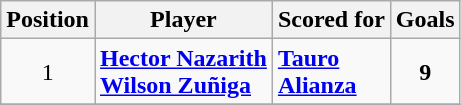<table class="wikitable" style="text-align: center;">
<tr>
<th>Position</th>
<th>Player</th>
<th>Scored for</th>
<th>Goals</th>
</tr>
<tr>
<td>1</td>
<td align="left"> <strong><a href='#'>Hector Nazarith</a></strong><br> <strong><a href='#'>Wilson Zuñiga</a></strong></td>
<td align="left"><strong><a href='#'>Tauro</a></strong><br><strong><a href='#'>Alianza</a></strong></td>
<td><strong>9</strong></td>
</tr>
<tr>
</tr>
</table>
